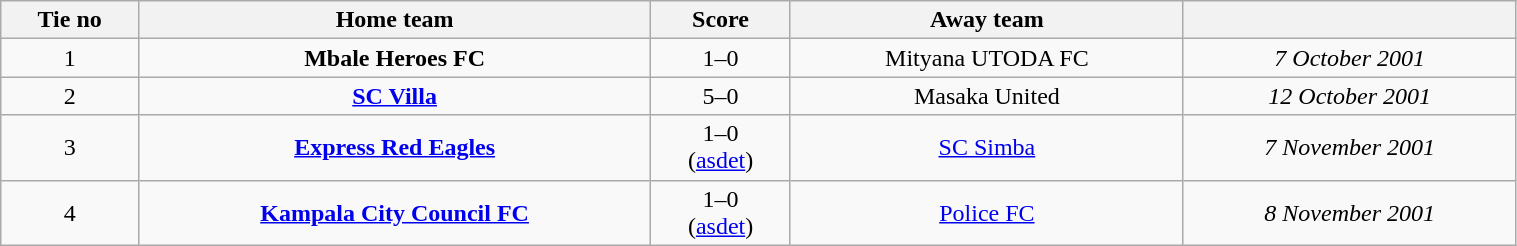<table class="wikitable" style="text-align:center; width:80%; font-size:100%">
<tr>
<th style= width="80px">Tie no</th>
<th style= width="300px">Home team</th>
<th style= width="80px">Score</th>
<th style= width="300px">Away team</th>
<th style= width="300px"></th>
</tr>
<tr>
<td>1</td>
<td><strong>Mbale Heroes FC</strong></td>
<td>1–0</td>
<td>Mityana UTODA FC</td>
<td><em>7 October 2001</em></td>
</tr>
<tr>
<td>2</td>
<td><strong><a href='#'>SC Villa</a></strong></td>
<td>5–0</td>
<td>Masaka United</td>
<td><em>12 October 2001</em></td>
</tr>
<tr>
<td>3</td>
<td><strong><a href='#'>Express Red Eagles</a></strong></td>
<td>1–0<br> (<a href='#'>asdet</a>)</td>
<td><a href='#'>SC Simba</a></td>
<td><em>7 November 2001</em></td>
</tr>
<tr>
<td>4</td>
<td><strong><a href='#'>Kampala City Council FC</a></strong></td>
<td>1–0<br> (<a href='#'>asdet</a>)</td>
<td><a href='#'>Police FC</a></td>
<td><em>8 November 2001</em></td>
</tr>
</table>
